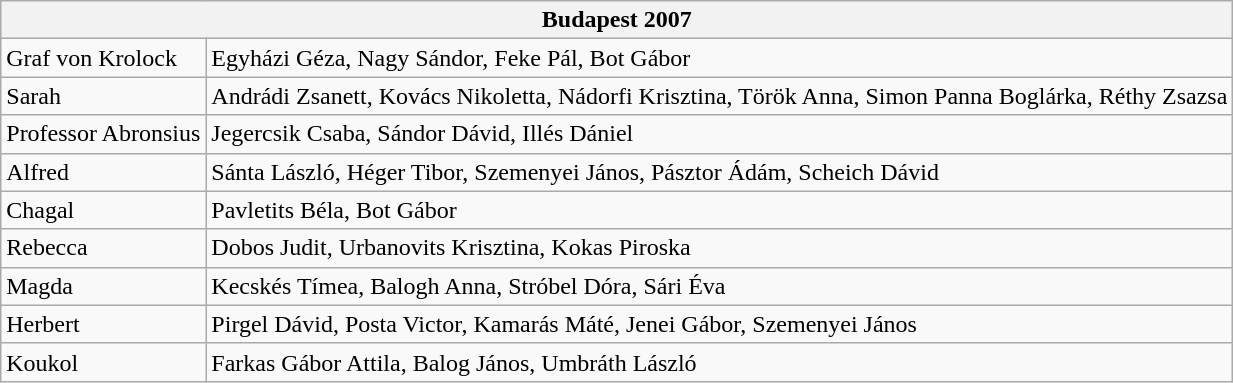<table class="wikitable">
<tr>
<th colspan="2"><strong>Budapest 2007</strong></th>
</tr>
<tr>
<td>Graf von Krolock</td>
<td>Egyházi Géza, Nagy Sándor, Feke Pál, Bot Gábor</td>
</tr>
<tr>
<td>Sarah</td>
<td>Andrádi Zsanett, Kovács Nikoletta, Nádorfi Krisztina, Török Anna, Simon Panna Boglárka, Réthy Zsazsa</td>
</tr>
<tr>
<td>Professor Abronsius</td>
<td>Jegercsik Csaba, Sándor Dávid, Illés Dániel</td>
</tr>
<tr>
<td>Alfred</td>
<td>Sánta László, Héger Tibor, Szemenyei János, Pásztor Ádám, Scheich Dávid</td>
</tr>
<tr>
<td>Chagal</td>
<td>Pavletits Béla, Bot Gábor</td>
</tr>
<tr>
<td>Rebecca</td>
<td>Dobos Judit, Urbanovits Krisztina, Kokas Piroska</td>
</tr>
<tr>
<td>Magda</td>
<td>Kecskés Tímea, Balogh Anna, Stróbel Dóra, Sári Éva</td>
</tr>
<tr>
<td>Herbert</td>
<td>Pirgel Dávid, Posta Victor, Kamarás Máté, Jenei Gábor, Szemenyei János</td>
</tr>
<tr>
<td>Koukol</td>
<td>Farkas Gábor Attila, Balog János, Umbráth László</td>
</tr>
</table>
